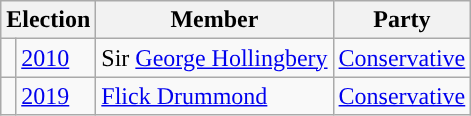<table class="wikitable">
<tr>
<th colspan="2">Election</th>
<th>Member</th>
<th>Party</th>
</tr>
<tr>
<td style="color:inherit;background-color: "></td>
<td><a href='#'>2010</a></td>
<td>Sir <a href='#'>George Hollingbery</a></td>
<td><a href='#'>Conservative</a></td>
</tr>
<tr>
<td style="color:inherit;background-color: "></td>
<td><a href='#'>2019</a></td>
<td><a href='#'>Flick Drummond</a></td>
<td><a href='#'>Conservative</a></td>
</tr>
</table>
